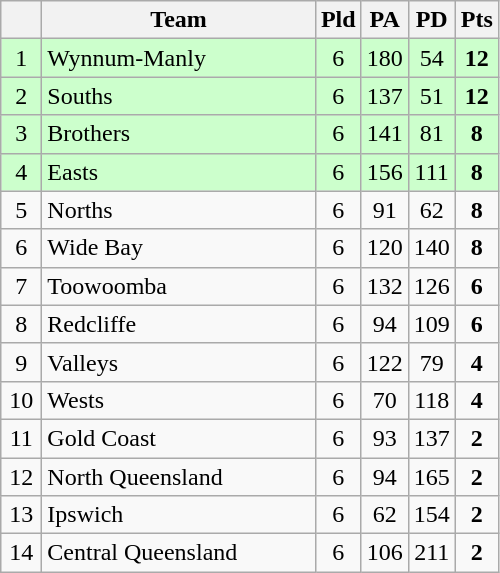<table class="wikitable" style="text-align:center;">
<tr>
<th style="width:20px;"></th>
<th width="175">Team</th>
<th style="width:20px;">Pld</th>
<th style="width:20px;">PA</th>
<th style="width:20px;">PD</th>
<th style="width:20px;">Pts</th>
</tr>
<tr style="background:#cfc;">
<td>1</td>
<td style="text-align:left;"> Wynnum-Manly</td>
<td>6</td>
<td>180</td>
<td>54</td>
<td><strong>12</strong></td>
</tr>
<tr style="background:#cfc;">
<td>2</td>
<td style="text-align:left;"> Souths</td>
<td>6</td>
<td>137</td>
<td>51</td>
<td><strong>12</strong></td>
</tr>
<tr style="background:#cfc;">
<td>3</td>
<td style="text-align:left;"> Brothers</td>
<td>6</td>
<td>141</td>
<td>81</td>
<td><strong>8</strong></td>
</tr>
<tr style="background:#cfc;">
<td>4</td>
<td style="text-align:left;"> Easts</td>
<td>6</td>
<td>156</td>
<td>111</td>
<td><strong>8</strong></td>
</tr>
<tr>
<td>5</td>
<td style="text-align:left;"> Norths</td>
<td>6</td>
<td>91</td>
<td>62</td>
<td><strong>8</strong></td>
</tr>
<tr>
<td>6</td>
<td style="text-align:left;"> Wide Bay</td>
<td>6</td>
<td>120</td>
<td>140</td>
<td><strong>8</strong></td>
</tr>
<tr>
<td>7</td>
<td style="text-align:left;"> Toowoomba</td>
<td>6</td>
<td>132</td>
<td>126</td>
<td><strong>6</strong></td>
</tr>
<tr>
<td>8</td>
<td style="text-align:left;"> Redcliffe</td>
<td>6</td>
<td>94</td>
<td>109</td>
<td><strong>6</strong></td>
</tr>
<tr>
<td>9</td>
<td style="text-align:left;"> Valleys</td>
<td>6</td>
<td>122</td>
<td>79</td>
<td><strong>4</strong></td>
</tr>
<tr>
<td>10</td>
<td style="text-align:left;"> Wests</td>
<td>6</td>
<td>70</td>
<td>118</td>
<td><strong>4</strong></td>
</tr>
<tr>
<td>11</td>
<td style="text-align:left;"> Gold Coast</td>
<td>6</td>
<td>93</td>
<td>137</td>
<td><strong>2</strong></td>
</tr>
<tr>
<td>12</td>
<td style="text-align:left;"> North Queensland</td>
<td>6</td>
<td>94</td>
<td>165</td>
<td><strong>2</strong></td>
</tr>
<tr>
<td>13</td>
<td style="text-align:left;"> Ipswich</td>
<td>6</td>
<td>62</td>
<td>154</td>
<td><strong>2</strong></td>
</tr>
<tr>
<td>14</td>
<td style="text-align:left;"> Central Queensland</td>
<td>6</td>
<td>106</td>
<td>211</td>
<td><strong>2</strong></td>
</tr>
</table>
